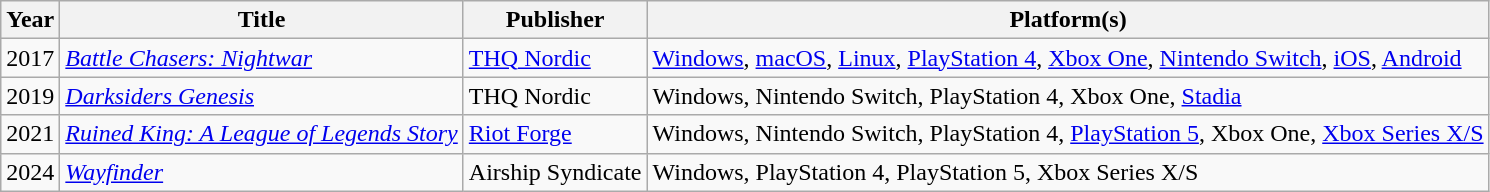<table class="wikitable sortable">
<tr>
<th>Year</th>
<th>Title</th>
<th>Publisher</th>
<th>Platform(s)</th>
</tr>
<tr>
<td>2017</td>
<td><em><a href='#'>Battle Chasers: Nightwar</a></em></td>
<td><a href='#'>THQ Nordic</a></td>
<td><a href='#'>Windows</a>, <a href='#'>macOS</a>, <a href='#'>Linux</a>, <a href='#'>PlayStation 4</a>, <a href='#'>Xbox One</a>, <a href='#'>Nintendo Switch</a>, <a href='#'>iOS</a>, <a href='#'>Android</a></td>
</tr>
<tr>
<td>2019</td>
<td><em><a href='#'>Darksiders Genesis</a></em></td>
<td>THQ Nordic</td>
<td>Windows, Nintendo Switch, PlayStation 4, Xbox One, <a href='#'>Stadia</a></td>
</tr>
<tr>
<td>2021</td>
<td><em><a href='#'>Ruined King: A League of Legends Story</a></em></td>
<td><a href='#'>Riot Forge</a></td>
<td>Windows, Nintendo Switch, PlayStation 4, <a href='#'>PlayStation 5</a>, Xbox One, <a href='#'>Xbox Series X/S</a></td>
</tr>
<tr>
<td>2024</td>
<td><em><a href='#'>Wayfinder</a></em></td>
<td>Airship Syndicate</td>
<td>Windows, PlayStation 4, PlayStation 5, Xbox Series X/S</td>
</tr>
</table>
